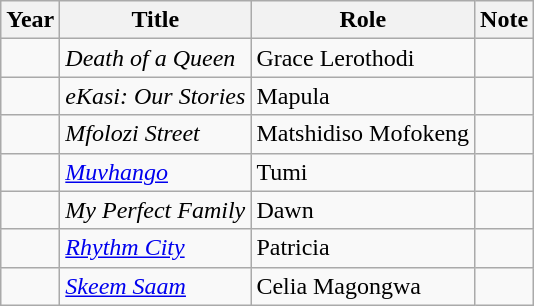<table class=wikitable>
<tr>
<th>Year</th>
<th>Title</th>
<th>Role</th>
<th>Note</th>
</tr>
<tr>
<td></td>
<td><em>Death of a Queen</em></td>
<td>Grace Lerothodi</td>
<td></td>
</tr>
<tr>
<td></td>
<td><em>eKasi: Our Stories</em></td>
<td>Mapula</td>
<td></td>
</tr>
<tr>
<td></td>
<td><em>Mfolozi Street</em></td>
<td>Matshidiso Mofokeng</td>
<td></td>
</tr>
<tr>
<td></td>
<td><em><a href='#'>Muvhango</a></em></td>
<td>Tumi</td>
<td></td>
</tr>
<tr>
<td></td>
<td><em>My Perfect Family</em></td>
<td>Dawn</td>
<td></td>
</tr>
<tr>
<td></td>
<td><em><a href='#'>Rhythm City</a></em></td>
<td>Patricia</td>
<td></td>
</tr>
<tr>
<td></td>
<td><em><a href='#'>Skeem Saam</a></em></td>
<td>Celia Magongwa</td>
<td></td>
</tr>
</table>
